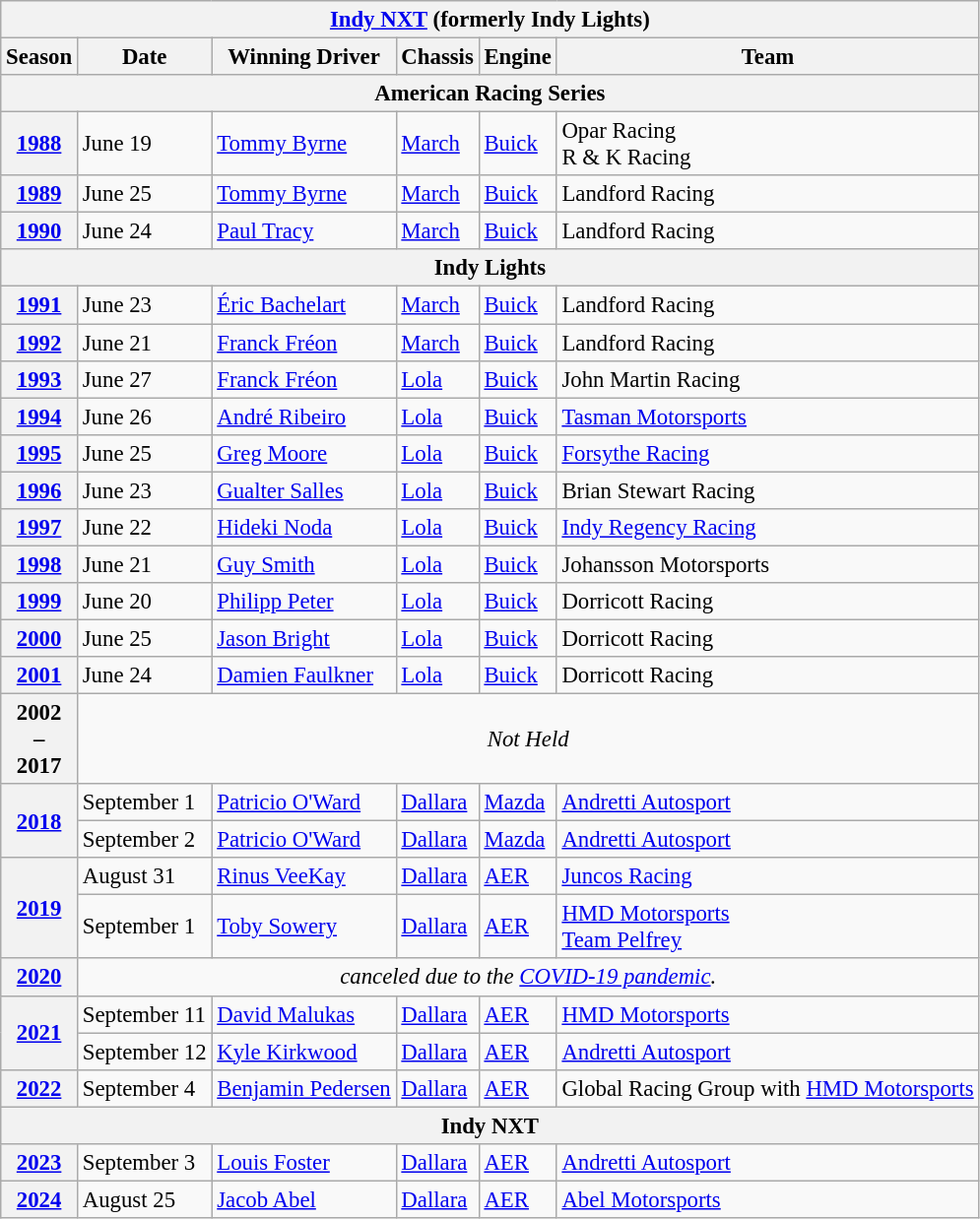<table class="wikitable" style="font-size: 95%;">
<tr>
<th colspan=6><a href='#'>Indy NXT</a> (formerly Indy Lights)</th>
</tr>
<tr>
<th>Season</th>
<th>Date</th>
<th>Winning Driver</th>
<th>Chassis</th>
<th>Engine</th>
<th>Team</th>
</tr>
<tr>
<th colspan=6>American Racing Series</th>
</tr>
<tr>
<th><a href='#'>1988</a></th>
<td>June 19</td>
<td> <a href='#'>Tommy Byrne</a></td>
<td><a href='#'>March</a></td>
<td><a href='#'>Buick</a></td>
<td>Opar Racing <br> R & K Racing</td>
</tr>
<tr>
<th><a href='#'>1989</a></th>
<td>June 25</td>
<td> <a href='#'>Tommy Byrne</a></td>
<td><a href='#'>March</a></td>
<td><a href='#'>Buick</a></td>
<td>Landford Racing</td>
</tr>
<tr>
<th><a href='#'>1990</a></th>
<td>June 24</td>
<td> <a href='#'>Paul Tracy</a></td>
<td><a href='#'>March</a></td>
<td><a href='#'>Buick</a></td>
<td>Landford Racing</td>
</tr>
<tr>
<th colspan=6>Indy Lights</th>
</tr>
<tr>
<th><a href='#'>1991</a></th>
<td>June 23</td>
<td> <a href='#'>Éric Bachelart</a></td>
<td><a href='#'>March</a></td>
<td><a href='#'>Buick</a></td>
<td>Landford Racing</td>
</tr>
<tr>
<th><a href='#'>1992</a></th>
<td>June 21</td>
<td> <a href='#'>Franck Fréon</a></td>
<td><a href='#'>March</a></td>
<td><a href='#'>Buick</a></td>
<td>Landford Racing</td>
</tr>
<tr>
<th><a href='#'>1993</a></th>
<td>June 27</td>
<td> <a href='#'>Franck Fréon</a></td>
<td><a href='#'>Lola</a></td>
<td><a href='#'>Buick</a></td>
<td>John Martin Racing</td>
</tr>
<tr>
<th><a href='#'>1994</a></th>
<td>June 26</td>
<td> <a href='#'>André Ribeiro</a></td>
<td><a href='#'>Lola</a></td>
<td><a href='#'>Buick</a></td>
<td><a href='#'>Tasman Motorsports</a></td>
</tr>
<tr>
<th><a href='#'>1995</a></th>
<td>June 25</td>
<td> <a href='#'>Greg Moore</a></td>
<td><a href='#'>Lola</a></td>
<td><a href='#'>Buick</a></td>
<td><a href='#'>Forsythe Racing</a></td>
</tr>
<tr>
<th><a href='#'>1996</a></th>
<td>June 23</td>
<td> <a href='#'>Gualter Salles</a></td>
<td><a href='#'>Lola</a></td>
<td><a href='#'>Buick</a></td>
<td>Brian Stewart Racing</td>
</tr>
<tr>
<th><a href='#'>1997</a></th>
<td>June 22</td>
<td> <a href='#'>Hideki Noda</a></td>
<td><a href='#'>Lola</a></td>
<td><a href='#'>Buick</a></td>
<td><a href='#'>Indy Regency Racing</a></td>
</tr>
<tr>
<th><a href='#'>1998</a></th>
<td>June 21</td>
<td> <a href='#'>Guy Smith</a></td>
<td><a href='#'>Lola</a></td>
<td><a href='#'>Buick</a></td>
<td>Johansson Motorsports</td>
</tr>
<tr>
<th><a href='#'>1999</a></th>
<td>June 20</td>
<td> <a href='#'>Philipp Peter</a></td>
<td><a href='#'>Lola</a></td>
<td><a href='#'>Buick</a></td>
<td>Dorricott Racing</td>
</tr>
<tr>
<th><a href='#'>2000</a></th>
<td>June 25</td>
<td> <a href='#'>Jason Bright</a></td>
<td><a href='#'>Lola</a></td>
<td><a href='#'>Buick</a></td>
<td>Dorricott Racing</td>
</tr>
<tr>
<th><a href='#'>2001</a></th>
<td>June 24</td>
<td> <a href='#'>Damien Faulkner</a></td>
<td><a href='#'>Lola</a></td>
<td><a href='#'>Buick</a></td>
<td>Dorricott Racing</td>
</tr>
<tr>
<th>2002<br>–<br>2017</th>
<td colspan=5 align="center"><em>Not Held</em></td>
</tr>
<tr>
<th rowspan="2"><a href='#'>2018</a></th>
<td>September 1</td>
<td> <a href='#'>Patricio O'Ward</a></td>
<td><a href='#'>Dallara</a></td>
<td><a href='#'>Mazda</a></td>
<td><a href='#'>Andretti Autosport</a></td>
</tr>
<tr>
<td>September 2</td>
<td> <a href='#'>Patricio O'Ward</a></td>
<td><a href='#'>Dallara</a></td>
<td><a href='#'>Mazda</a></td>
<td><a href='#'>Andretti Autosport</a></td>
</tr>
<tr>
<th rowspan="2"><a href='#'>2019</a></th>
<td>August 31</td>
<td> <a href='#'>Rinus VeeKay</a></td>
<td><a href='#'>Dallara</a></td>
<td><a href='#'>AER</a></td>
<td><a href='#'>Juncos Racing</a></td>
</tr>
<tr>
<td>September 1</td>
<td> <a href='#'>Toby Sowery</a></td>
<td><a href='#'>Dallara</a></td>
<td><a href='#'>AER</a></td>
<td><a href='#'>HMD Motorsports</a> <br> <a href='#'>Team Pelfrey</a></td>
</tr>
<tr>
<th><a href='#'>2020</a></th>
<td colspan="5" align="center"><em>canceled due to the <a href='#'>COVID-19 pandemic</a>.</em></td>
</tr>
<tr>
<th rowspan="2"><a href='#'>2021</a></th>
<td>September 11</td>
<td> <a href='#'>David Malukas</a></td>
<td><a href='#'>Dallara</a></td>
<td><a href='#'>AER</a></td>
<td><a href='#'>HMD Motorsports</a></td>
</tr>
<tr>
<td>September 12</td>
<td> <a href='#'>Kyle Kirkwood</a></td>
<td><a href='#'>Dallara</a></td>
<td><a href='#'>AER</a></td>
<td><a href='#'>Andretti Autosport</a></td>
</tr>
<tr>
<th rowspan="1"><a href='#'>2022</a></th>
<td>September 4</td>
<td> <a href='#'>Benjamin Pedersen</a></td>
<td><a href='#'>Dallara</a></td>
<td><a href='#'>AER</a></td>
<td>Global Racing Group with <a href='#'>HMD Motorsports</a></td>
</tr>
<tr>
<th colspan=6>Indy NXT</th>
</tr>
<tr>
<th><a href='#'>2023</a></th>
<td>September 3</td>
<td> <a href='#'>Louis Foster</a></td>
<td><a href='#'>Dallara</a></td>
<td><a href='#'>AER</a></td>
<td><a href='#'>Andretti Autosport</a></td>
</tr>
<tr>
<th><a href='#'>2024</a></th>
<td>August 25</td>
<td> <a href='#'>Jacob Abel</a></td>
<td><a href='#'>Dallara</a></td>
<td><a href='#'>AER</a></td>
<td><a href='#'>Abel Motorsports</a></td>
</tr>
</table>
